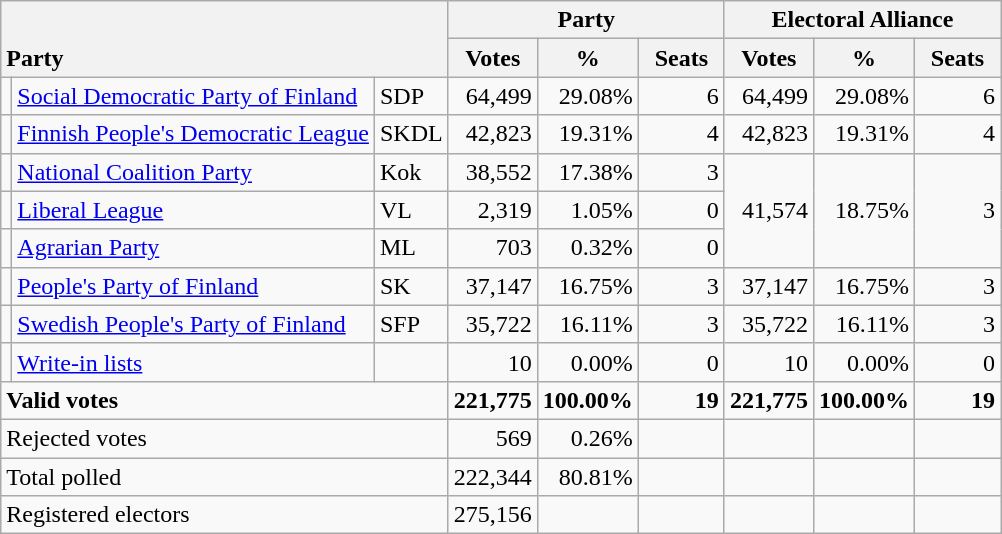<table class="wikitable" border="1" style="text-align:right;">
<tr>
<th style="text-align:left;" valign=bottom rowspan=2 colspan=3>Party</th>
<th colspan=3>Party</th>
<th colspan=3>Electoral Alliance</th>
</tr>
<tr>
<th align=center valign=bottom width="50">Votes</th>
<th align=center valign=bottom width="50">%</th>
<th align=center valign=bottom width="50">Seats</th>
<th align=center valign=bottom width="50">Votes</th>
<th align=center valign=bottom width="50">%</th>
<th align=center valign=bottom width="50">Seats</th>
</tr>
<tr>
<td></td>
<td align=left style="white-space: nowrap;"><a href='#'>Social Democratic Party of Finland</a></td>
<td align=left>SDP</td>
<td>64,499</td>
<td>29.08%</td>
<td>6</td>
<td>64,499</td>
<td>29.08%</td>
<td>6</td>
</tr>
<tr>
<td></td>
<td align=left><a href='#'>Finnish People's Democratic League</a></td>
<td align=left>SKDL</td>
<td>42,823</td>
<td>19.31%</td>
<td>4</td>
<td>42,823</td>
<td>19.31%</td>
<td>4</td>
</tr>
<tr>
<td></td>
<td align=left><a href='#'>National Coalition Party</a></td>
<td align=left>Kok</td>
<td>38,552</td>
<td>17.38%</td>
<td>3</td>
<td rowspan=3>41,574</td>
<td rowspan=3>18.75%</td>
<td rowspan=3>3</td>
</tr>
<tr>
<td></td>
<td align=left><a href='#'>Liberal League</a></td>
<td align=left>VL</td>
<td>2,319</td>
<td>1.05%</td>
<td>0</td>
</tr>
<tr>
<td></td>
<td align=left><a href='#'>Agrarian Party</a></td>
<td align=left>ML</td>
<td>703</td>
<td>0.32%</td>
<td>0</td>
</tr>
<tr>
<td></td>
<td align=left><a href='#'>People's Party of Finland</a></td>
<td align=left>SK</td>
<td>37,147</td>
<td>16.75%</td>
<td>3</td>
<td>37,147</td>
<td>16.75%</td>
<td>3</td>
</tr>
<tr>
<td></td>
<td align=left><a href='#'>Swedish People's Party of Finland</a></td>
<td align=left>SFP</td>
<td>35,722</td>
<td>16.11%</td>
<td>3</td>
<td>35,722</td>
<td>16.11%</td>
<td>3</td>
</tr>
<tr>
<td></td>
<td align=left><a href='#'>Write-in lists</a></td>
<td align=left></td>
<td>10</td>
<td>0.00%</td>
<td>0</td>
<td>10</td>
<td>0.00%</td>
<td>0</td>
</tr>
<tr style="font-weight:bold">
<td align=left colspan=3>Valid votes</td>
<td>221,775</td>
<td>100.00%</td>
<td>19</td>
<td>221,775</td>
<td>100.00%</td>
<td>19</td>
</tr>
<tr>
<td align=left colspan=3>Rejected votes</td>
<td>569</td>
<td>0.26%</td>
<td></td>
<td></td>
<td></td>
<td></td>
</tr>
<tr>
<td align=left colspan=3>Total polled</td>
<td>222,344</td>
<td>80.81%</td>
<td></td>
<td></td>
<td></td>
<td></td>
</tr>
<tr>
<td align=left colspan=3>Registered electors</td>
<td>275,156</td>
<td></td>
<td></td>
<td></td>
<td></td>
<td></td>
</tr>
</table>
